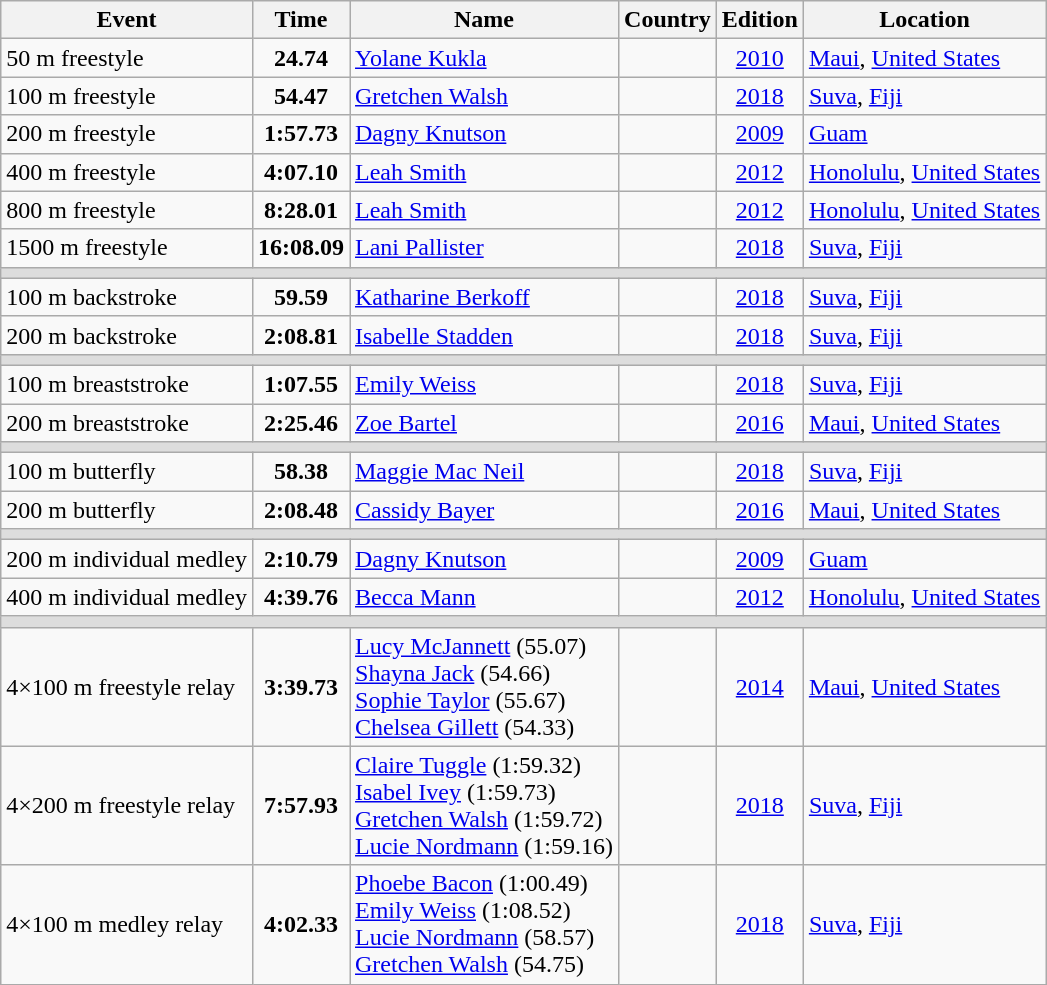<table class="wikitable">
<tr>
<th>Event</th>
<th>Time</th>
<th>Name</th>
<th>Country</th>
<th>Edition</th>
<th>Location</th>
</tr>
<tr>
<td>50 m freestyle</td>
<td style="text-align:center;"><strong>24.74</strong></td>
<td><a href='#'>Yolane Kukla</a></td>
<td></td>
<td style="text-align:center;"><a href='#'>2010</a></td>
<td><a href='#'>Maui</a>, <a href='#'>United States</a></td>
</tr>
<tr>
<td>100 m freestyle</td>
<td style="text-align:center;"><strong>54.47</strong></td>
<td><a href='#'>Gretchen Walsh</a></td>
<td></td>
<td style="text-align:center;"><a href='#'>2018</a></td>
<td><a href='#'>Suva</a>, <a href='#'>Fiji</a></td>
</tr>
<tr>
<td>200 m freestyle</td>
<td style="text-align:center;"><strong>1:57.73</strong></td>
<td><a href='#'>Dagny Knutson</a></td>
<td></td>
<td style="text-align:center;"><a href='#'>2009</a></td>
<td><a href='#'>Guam</a></td>
</tr>
<tr>
<td>400 m freestyle</td>
<td style="text-align:center;"><strong>4:07.10</strong></td>
<td><a href='#'>Leah Smith</a></td>
<td></td>
<td style="text-align:center;"><a href='#'>2012</a></td>
<td><a href='#'>Honolulu</a>, <a href='#'>United States</a></td>
</tr>
<tr>
<td>800 m freestyle</td>
<td style="text-align:center;"><strong>8:28.01</strong></td>
<td><a href='#'>Leah Smith</a></td>
<td></td>
<td style="text-align:center;"><a href='#'>2012</a></td>
<td><a href='#'>Honolulu</a>, <a href='#'>United States</a></td>
</tr>
<tr>
<td>1500 m freestyle</td>
<td style="text-align:center;"><strong>16:08.09</strong></td>
<td><a href='#'>Lani Pallister</a></td>
<td></td>
<td style="text-align:center;"><a href='#'>2018</a></td>
<td><a href='#'>Suva</a>, <a href='#'>Fiji</a></td>
</tr>
<tr bgcolor=#DDDDDD>
<td colspan=6></td>
</tr>
<tr>
<td>100 m backstroke</td>
<td style="text-align:center;"><strong>59.59</strong></td>
<td><a href='#'>Katharine Berkoff</a></td>
<td></td>
<td style="text-align:center;"><a href='#'>2018</a></td>
<td><a href='#'>Suva</a>, <a href='#'>Fiji</a></td>
</tr>
<tr>
<td>200 m backstroke</td>
<td style="text-align:center;"><strong>2:08.81</strong></td>
<td><a href='#'>Isabelle Stadden</a></td>
<td></td>
<td style="text-align:center;"><a href='#'>2018</a></td>
<td><a href='#'>Suva</a>, <a href='#'>Fiji</a></td>
</tr>
<tr bgcolor=#DDDDDD>
<td colspan=6></td>
</tr>
<tr>
<td>100 m breaststroke</td>
<td style="text-align:center;"><strong>1:07.55</strong></td>
<td><a href='#'>Emily Weiss</a></td>
<td></td>
<td style="text-align:center;"><a href='#'>2018</a></td>
<td><a href='#'>Suva</a>, <a href='#'>Fiji</a></td>
</tr>
<tr>
<td>200 m breaststroke</td>
<td style="text-align:center;"><strong>2:25.46</strong></td>
<td><a href='#'>Zoe Bartel</a></td>
<td></td>
<td style="text-align:center;"><a href='#'>2016</a></td>
<td><a href='#'>Maui</a>, <a href='#'>United States</a></td>
</tr>
<tr bgcolor=#DDDDDD>
<td colspan=6></td>
</tr>
<tr>
<td>100 m butterfly</td>
<td style="text-align:center;"><strong>58.38</strong></td>
<td><a href='#'>Maggie Mac Neil</a></td>
<td></td>
<td style="text-align:center;"><a href='#'>2018</a></td>
<td><a href='#'>Suva</a>, <a href='#'>Fiji</a></td>
</tr>
<tr>
<td>200 m butterfly</td>
<td style="text-align:center;"><strong>2:08.48</strong></td>
<td><a href='#'>Cassidy Bayer</a></td>
<td></td>
<td style="text-align:center;"><a href='#'>2016</a></td>
<td><a href='#'>Maui</a>, <a href='#'>United States</a></td>
</tr>
<tr bgcolor=#DDDDDD>
<td colspan=6></td>
</tr>
<tr>
<td>200 m individual medley</td>
<td style="text-align:center;"><strong>2:10.79</strong></td>
<td><a href='#'>Dagny Knutson</a></td>
<td></td>
<td style="text-align:center;"><a href='#'>2009</a></td>
<td><a href='#'>Guam</a></td>
</tr>
<tr>
<td>400 m individual medley</td>
<td style="text-align:center;"><strong>4:39.76</strong></td>
<td><a href='#'>Becca Mann</a></td>
<td></td>
<td style="text-align:center;"><a href='#'>2012</a></td>
<td><a href='#'>Honolulu</a>, <a href='#'>United States</a></td>
</tr>
<tr bgcolor=#DDDDDD>
<td colspan=6></td>
</tr>
<tr>
<td>4×100 m freestyle relay</td>
<td style="text-align:center;"><strong>3:39.73</strong></td>
<td><a href='#'>Lucy McJannett</a> (55.07)<br><a href='#'>Shayna Jack</a> (54.66)<br><a href='#'>Sophie Taylor</a> (55.67)<br><a href='#'>Chelsea Gillett</a> (54.33)</td>
<td></td>
<td style="text-align:center;"><a href='#'>2014</a></td>
<td><a href='#'>Maui</a>, <a href='#'>United States</a></td>
</tr>
<tr>
<td>4×200 m freestyle relay</td>
<td style="text-align:center;"><strong>7:57.93</strong></td>
<td><a href='#'>Claire Tuggle</a> (1:59.32)<br><a href='#'>Isabel Ivey</a> (1:59.73)<br><a href='#'>Gretchen Walsh</a> (1:59.72)<br><a href='#'>Lucie Nordmann</a> (1:59.16)</td>
<td></td>
<td style="text-align:center;"><a href='#'>2018</a></td>
<td><a href='#'>Suva</a>, <a href='#'>Fiji</a></td>
</tr>
<tr>
<td>4×100 m medley relay</td>
<td style="text-align:center;"><strong>4:02.33</strong></td>
<td><a href='#'>Phoebe Bacon</a> (1:00.49)<br><a href='#'>Emily Weiss</a> (1:08.52)<br><a href='#'>Lucie Nordmann</a> (58.57)<br><a href='#'>Gretchen Walsh</a> (54.75)</td>
<td></td>
<td style="text-align:center;"><a href='#'>2018</a></td>
<td><a href='#'>Suva</a>, <a href='#'>Fiji</a></td>
</tr>
</table>
